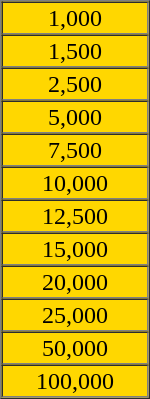<table border=-2 cellspacing=0 cellpadding=1 width=100px>
<tr>
<td bgcolor="gold" align="center">1,000</td>
</tr>
<tr>
<td bgcolor="gold" align="center">1,500</td>
</tr>
<tr>
<td bgcolor="gold" align="center">2,500</td>
</tr>
<tr>
<td bgcolor="gold" align="center">5,000</td>
</tr>
<tr>
<td bgcolor="gold" align="center">7,500</td>
</tr>
<tr>
<td bgcolor="gold" align="center">10,000</td>
</tr>
<tr>
<td bgcolor="gold" align="center">12,500</td>
</tr>
<tr>
<td bgcolor="gold" align="center">15,000</td>
</tr>
<tr>
<td bgcolor="gold" align="center">20,000</td>
</tr>
<tr>
<td bgcolor="gold" align="center">25,000</td>
</tr>
<tr>
<td bgcolor="gold" align="center">50,000</td>
</tr>
<tr>
<td bgcolor="gold" align="center">100,000</td>
</tr>
</table>
